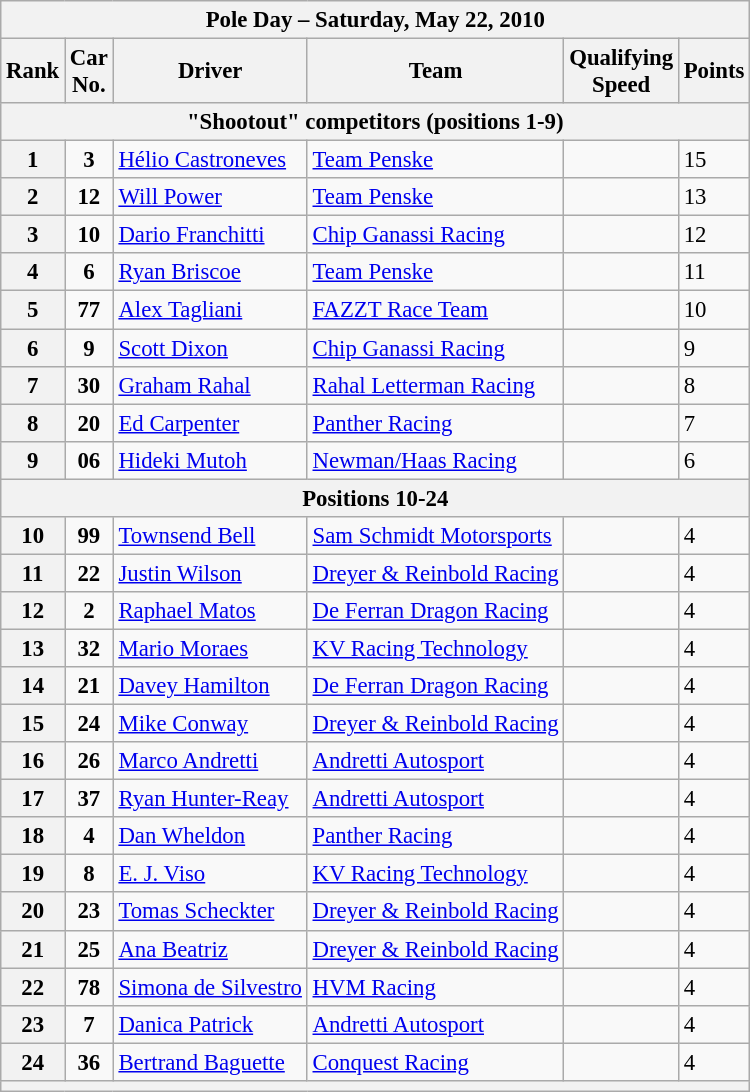<table class="wikitable" style="font-size:95%;">
<tr>
<th colspan=6>Pole Day – Saturday, May 22, 2010</th>
</tr>
<tr>
<th>Rank</th>
<th>Car<br>No.</th>
<th>Driver</th>
<th>Team</th>
<th>Qualifying<br>Speed</th>
<th>Points</th>
</tr>
<tr>
<th colspan=6>"Shootout" competitors (positions 1-9)</th>
</tr>
<tr>
<th>1</th>
<td align="center"><strong>3</strong></td>
<td> <a href='#'>Hélio Castroneves</a></td>
<td><a href='#'>Team Penske</a></td>
<td align=center></td>
<td>15</td>
</tr>
<tr>
<th>2</th>
<td align=center><strong>12</strong></td>
<td> <a href='#'>Will Power</a></td>
<td><a href='#'>Team Penske</a></td>
<td align=center></td>
<td>13</td>
</tr>
<tr>
<th>3</th>
<td align="center"><strong>10</strong></td>
<td> <a href='#'>Dario Franchitti</a></td>
<td><a href='#'>Chip Ganassi Racing</a></td>
<td align=center></td>
<td>12</td>
</tr>
<tr>
<th>4</th>
<td align="center"><strong>6</strong></td>
<td> <a href='#'>Ryan Briscoe</a></td>
<td><a href='#'>Team Penske</a></td>
<td align=center></td>
<td>11</td>
</tr>
<tr>
<th>5</th>
<td align="center"><strong>77</strong></td>
<td> <a href='#'>Alex Tagliani</a></td>
<td><a href='#'>FAZZT Race Team</a></td>
<td align=center></td>
<td>10</td>
</tr>
<tr>
<th>6</th>
<td align="center"><strong>9</strong></td>
<td> <a href='#'>Scott Dixon</a></td>
<td><a href='#'>Chip Ganassi Racing</a></td>
<td align=center></td>
<td>9</td>
</tr>
<tr>
<th>7</th>
<td align="center"><strong>30</strong></td>
<td> <a href='#'>Graham Rahal</a></td>
<td><a href='#'>Rahal Letterman Racing</a></td>
<td align=center></td>
<td>8</td>
</tr>
<tr>
<th>8</th>
<td align="center"><strong>20</strong></td>
<td> <a href='#'>Ed Carpenter</a></td>
<td><a href='#'>Panther Racing</a></td>
<td align=center></td>
<td>7</td>
</tr>
<tr>
<th>9</th>
<td align="center"><strong>06</strong></td>
<td> <a href='#'>Hideki Mutoh</a></td>
<td><a href='#'>Newman/Haas Racing</a></td>
<td align=center></td>
<td>6</td>
</tr>
<tr>
<th colspan=6>Positions 10-24</th>
</tr>
<tr>
<th>10</th>
<td align="center"><strong>99</strong></td>
<td> <a href='#'>Townsend Bell</a></td>
<td><a href='#'>Sam Schmidt Motorsports</a></td>
<td align=center></td>
<td>4</td>
</tr>
<tr>
<th>11</th>
<td align="center"><strong>22</strong></td>
<td> <a href='#'>Justin Wilson</a></td>
<td><a href='#'>Dreyer & Reinbold Racing</a></td>
<td align=center></td>
<td>4</td>
</tr>
<tr>
<th>12</th>
<td align="center"><strong>2</strong></td>
<td> <a href='#'>Raphael Matos</a></td>
<td><a href='#'>De Ferran Dragon Racing</a></td>
<td align=center></td>
<td>4</td>
</tr>
<tr>
<th>13</th>
<td align="center"><strong>32</strong></td>
<td> <a href='#'>Mario Moraes</a></td>
<td><a href='#'>KV Racing Technology</a></td>
<td align=center></td>
<td>4</td>
</tr>
<tr>
<th>14</th>
<td align="center"><strong>21</strong></td>
<td> <a href='#'>Davey Hamilton</a></td>
<td><a href='#'>De Ferran Dragon Racing</a></td>
<td align=center></td>
<td>4</td>
</tr>
<tr>
<th>15</th>
<td align="center"><strong>24</strong></td>
<td> <a href='#'>Mike Conway</a></td>
<td><a href='#'>Dreyer & Reinbold Racing</a></td>
<td align=center></td>
<td>4</td>
</tr>
<tr>
<th>16</th>
<td align="center"><strong>26</strong></td>
<td> <a href='#'>Marco Andretti</a></td>
<td><a href='#'>Andretti Autosport</a></td>
<td align=center></td>
<td>4</td>
</tr>
<tr>
<th>17</th>
<td align="center"><strong>37</strong></td>
<td> <a href='#'>Ryan Hunter-Reay</a></td>
<td><a href='#'>Andretti Autosport</a></td>
<td align=center></td>
<td>4</td>
</tr>
<tr>
<th>18</th>
<td align="center"><strong>4</strong></td>
<td> <a href='#'>Dan Wheldon</a></td>
<td><a href='#'>Panther Racing</a></td>
<td align=center></td>
<td>4</td>
</tr>
<tr>
<th>19</th>
<td align="center"><strong>8</strong></td>
<td> <a href='#'>E. J. Viso</a></td>
<td><a href='#'>KV Racing Technology</a></td>
<td align=center></td>
<td>4</td>
</tr>
<tr>
<th>20</th>
<td align="center"><strong>23</strong></td>
<td> <a href='#'>Tomas Scheckter</a></td>
<td><a href='#'>Dreyer & Reinbold Racing</a></td>
<td align=center></td>
<td>4</td>
</tr>
<tr>
<th>21</th>
<td align="center"><strong>25</strong></td>
<td> <a href='#'>Ana Beatriz</a> <strong></strong></td>
<td><a href='#'>Dreyer & Reinbold Racing</a></td>
<td align=center></td>
<td>4</td>
</tr>
<tr>
<th>22</th>
<td align="center"><strong>78</strong></td>
<td> <a href='#'>Simona de Silvestro</a> <strong></strong></td>
<td><a href='#'>HVM Racing</a></td>
<td align=center></td>
<td>4</td>
</tr>
<tr>
<th>23</th>
<td align=center><strong>7</strong></td>
<td> <a href='#'>Danica Patrick</a></td>
<td><a href='#'>Andretti Autosport</a></td>
<td align=center></td>
<td>4</td>
</tr>
<tr>
<th>24</th>
<td align="center"><strong>36</strong></td>
<td> <a href='#'>Bertrand Baguette</a> <strong></strong></td>
<td><a href='#'>Conquest Racing</a></td>
<td align=center></td>
<td>4</td>
</tr>
<tr>
<th colspan=6></th>
</tr>
</table>
